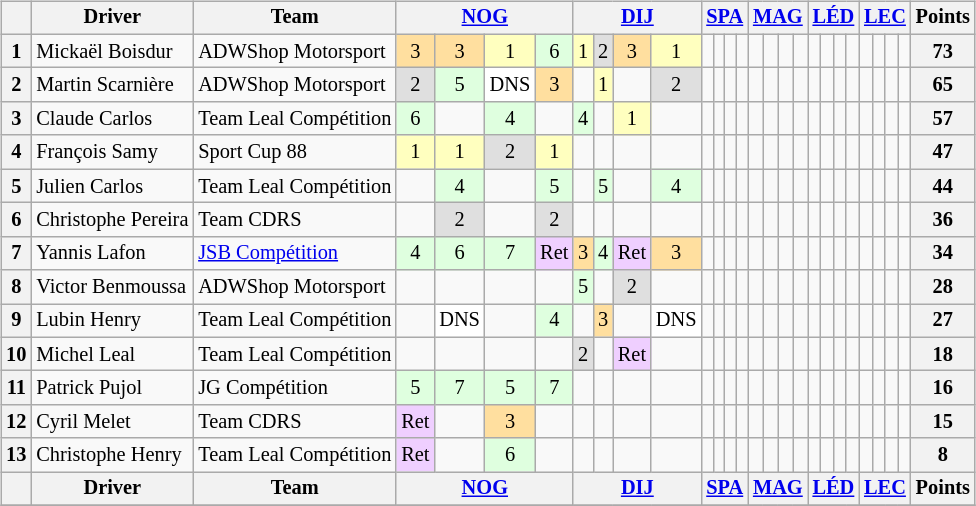<table>
<tr>
<td><br><table class="wikitable" style="font-size: 85%; text-align:center;">
<tr>
<th></th>
<th>Driver</th>
<th>Team</th>
<th colspan="4"><a href='#'>NOG</a><br></th>
<th colspan="4"><a href='#'>DIJ</a><br></th>
<th colspan="4"><a href='#'>SPA</a><br></th>
<th colspan="4"><a href='#'>MAG</a><br></th>
<th colspan="4"><a href='#'>LÉD</a><br></th>
<th colspan="4"><a href='#'>LEC</a><br></th>
<th>Points</th>
</tr>
<tr>
<th>1</th>
<td align="left"> Mickaël Boisdur</td>
<td align="left"> ADWShop Motorsport</td>
<td style="background:#FFDF9F;">3</td>
<td style="background:#FFDF9F;">3</td>
<td style="background:#FFFFBF;">1</td>
<td style="background:#DFFFDF;">6</td>
<td style="background:#FFFFBF;">1</td>
<td style="background:#DFDFDF;">2</td>
<td style="background:#FFDF9F;">3</td>
<td style="background:#FFFFBF;">1</td>
<td></td>
<td></td>
<td></td>
<td></td>
<td></td>
<td></td>
<td></td>
<td></td>
<td></td>
<td></td>
<td></td>
<td></td>
<td></td>
<td></td>
<td></td>
<td></td>
<th>73</th>
</tr>
<tr>
<th>2</th>
<td align="left"> Martin Scarnière</td>
<td align="left"> ADWShop Motorsport</td>
<td style="background:#DFDFDF;">2</td>
<td style="background:#DFFFDF;">5</td>
<td style="background:#ffffff;">DNS</td>
<td style="background:#FFDF9F;">3</td>
<td></td>
<td style="background:#FFFFBF;">1</td>
<td></td>
<td style="background:#DFDFDF;">2</td>
<td></td>
<td></td>
<td></td>
<td></td>
<td></td>
<td></td>
<td></td>
<td></td>
<td></td>
<td></td>
<td></td>
<td></td>
<td></td>
<td></td>
<td></td>
<td></td>
<th>65</th>
</tr>
<tr>
<th>3</th>
<td align="left"> Claude Carlos</td>
<td align="left"> Team Leal Compétition</td>
<td style="background:#DFFFDF;">6</td>
<td></td>
<td style="background:#DFFFDF;">4</td>
<td></td>
<td style="background:#DFFFDF;">4</td>
<td></td>
<td style="background:#FFFFBF;">1</td>
<td></td>
<td></td>
<td></td>
<td></td>
<td></td>
<td></td>
<td></td>
<td></td>
<td></td>
<td></td>
<td></td>
<td></td>
<td></td>
<td></td>
<td></td>
<td></td>
<td></td>
<th>57</th>
</tr>
<tr>
<th>4</th>
<td align="left"> François Samy</td>
<td align="left"> Sport Cup 88</td>
<td style="background:#FFFFBF;">1</td>
<td style="background:#FFFFBF;">1</td>
<td style="background:#DFDFDF;">2</td>
<td style="background:#FFFFBF;">1</td>
<td></td>
<td></td>
<td></td>
<td></td>
<td></td>
<td></td>
<td></td>
<td></td>
<td></td>
<td></td>
<td></td>
<td></td>
<td></td>
<td></td>
<td></td>
<td></td>
<td></td>
<td></td>
<td></td>
<td></td>
<th>47</th>
</tr>
<tr>
<th>5</th>
<td align="left"> Julien Carlos</td>
<td align="left"> Team Leal Compétition</td>
<td></td>
<td style="background:#DFFFDF;">4</td>
<td></td>
<td style="background:#DFFFDF;">5</td>
<td></td>
<td style="background:#DFFFDF;">5</td>
<td></td>
<td style="background:#DFFFDF;">4</td>
<td></td>
<td></td>
<td></td>
<td></td>
<td></td>
<td></td>
<td></td>
<td></td>
<td></td>
<td></td>
<td></td>
<td></td>
<td></td>
<td></td>
<td></td>
<td></td>
<th>44</th>
</tr>
<tr>
<th>6</th>
<td align="left"> Christophe Pereira</td>
<td align="left"> Team CDRS</td>
<td></td>
<td style="background:#DFDFDF;">2</td>
<td></td>
<td style="background:#DFDFDF;">2</td>
<td></td>
<td></td>
<td></td>
<td></td>
<td></td>
<td></td>
<td></td>
<td></td>
<td></td>
<td></td>
<td></td>
<td></td>
<td></td>
<td></td>
<td></td>
<td></td>
<td></td>
<td></td>
<td></td>
<td></td>
<th>36</th>
</tr>
<tr>
<th>7</th>
<td align="left"> Yannis Lafon</td>
<td align="left"> <a href='#'>JSB Compétition</a></td>
<td style="background:#DFFFDF;">4</td>
<td style="background:#DFFFDF;">6</td>
<td style="background:#DFFFDF;">7</td>
<td style="background:#efcfff;">Ret</td>
<td style="background:#FFDF9F;">3</td>
<td style="background:#DFFFDF;">4</td>
<td style="background:#efcfff;">Ret</td>
<td style="background:#FFDF9F;">3</td>
<td></td>
<td></td>
<td></td>
<td></td>
<td></td>
<td></td>
<td></td>
<td></td>
<td></td>
<td></td>
<td></td>
<td></td>
<td></td>
<td></td>
<td></td>
<td></td>
<th>34</th>
</tr>
<tr>
<th>8</th>
<td align="left"> Victor Benmoussa</td>
<td align="left"> ADWShop Motorsport</td>
<td></td>
<td></td>
<td></td>
<td></td>
<td style="background:#DFFFDF;">5</td>
<td></td>
<td style="background:#DFDFDF;">2</td>
<td></td>
<td></td>
<td></td>
<td></td>
<td></td>
<td></td>
<td></td>
<td></td>
<td></td>
<td></td>
<td></td>
<td></td>
<td></td>
<td></td>
<td></td>
<td></td>
<td></td>
<th>28</th>
</tr>
<tr>
<th>9</th>
<td align="left"> Lubin Henry</td>
<td align="left"> Team Leal Compétition</td>
<td></td>
<td style="background:#ffffff;">DNS</td>
<td></td>
<td style="background:#DFFFDF;">4</td>
<td></td>
<td style="background:#FFDF9F;">3</td>
<td></td>
<td style="background:#ffffff;">DNS</td>
<td></td>
<td></td>
<td></td>
<td></td>
<td></td>
<td></td>
<td></td>
<td></td>
<td></td>
<td></td>
<td></td>
<td></td>
<td></td>
<td></td>
<td></td>
<td></td>
<th>27</th>
</tr>
<tr>
<th>10</th>
<td align="left"> Michel Leal</td>
<td align="left"> Team Leal Compétition</td>
<td></td>
<td></td>
<td></td>
<td></td>
<td style="background:#DFDFDF;">2</td>
<td></td>
<td style="background:#efcfff;">Ret</td>
<td></td>
<td></td>
<td></td>
<td></td>
<td></td>
<td></td>
<td></td>
<td></td>
<td></td>
<td></td>
<td></td>
<td></td>
<td></td>
<td></td>
<td></td>
<td></td>
<td></td>
<th>18</th>
</tr>
<tr>
<th>11</th>
<td align="left"> Patrick Pujol</td>
<td align="left"> JG Compétition</td>
<td style="background:#DFFFDF;">5</td>
<td style="background:#DFFFDF;">7</td>
<td style="background:#DFFFDF;">5</td>
<td style="background:#DFFFDF;">7</td>
<td></td>
<td></td>
<td></td>
<td></td>
<td></td>
<td></td>
<td></td>
<td></td>
<td></td>
<td></td>
<td></td>
<td></td>
<td></td>
<td></td>
<td></td>
<td></td>
<td></td>
<td></td>
<td></td>
<td></td>
<th>16</th>
</tr>
<tr>
<th>12</th>
<td align="left"> Cyril Melet</td>
<td align="left"> Team CDRS</td>
<td style="background:#efcfff;">Ret</td>
<td></td>
<td style="background:#FFDF9F;">3</td>
<td></td>
<td></td>
<td></td>
<td></td>
<td></td>
<td></td>
<td></td>
<td></td>
<td></td>
<td></td>
<td></td>
<td></td>
<td></td>
<td></td>
<td></td>
<td></td>
<td></td>
<td></td>
<td></td>
<td></td>
<td></td>
<th>15</th>
</tr>
<tr>
<th>13</th>
<td align="left"> Christophe Henry</td>
<td align="left"> Team Leal Compétition</td>
<td style="background:#efcfff;">Ret</td>
<td></td>
<td style="background:#DFFFDF;">6</td>
<td></td>
<td></td>
<td></td>
<td></td>
<td></td>
<td></td>
<td></td>
<td></td>
<td></td>
<td></td>
<td></td>
<td></td>
<td></td>
<td></td>
<td></td>
<td></td>
<td></td>
<td></td>
<td></td>
<td></td>
<td></td>
<th>8</th>
</tr>
<tr>
<th></th>
<th>Driver</th>
<th>Team</th>
<th colspan="4"><a href='#'>NOG</a><br></th>
<th colspan="4"><a href='#'>DIJ</a><br></th>
<th colspan="4"><a href='#'>SPA</a><br></th>
<th colspan="4"><a href='#'>MAG</a><br></th>
<th colspan="4"><a href='#'>LÉD</a><br></th>
<th colspan="4"><a href='#'>LEC</a><br></th>
<th>Points</th>
</tr>
<tr>
</tr>
</table>
</td>
<td valign="top"></td>
</tr>
</table>
